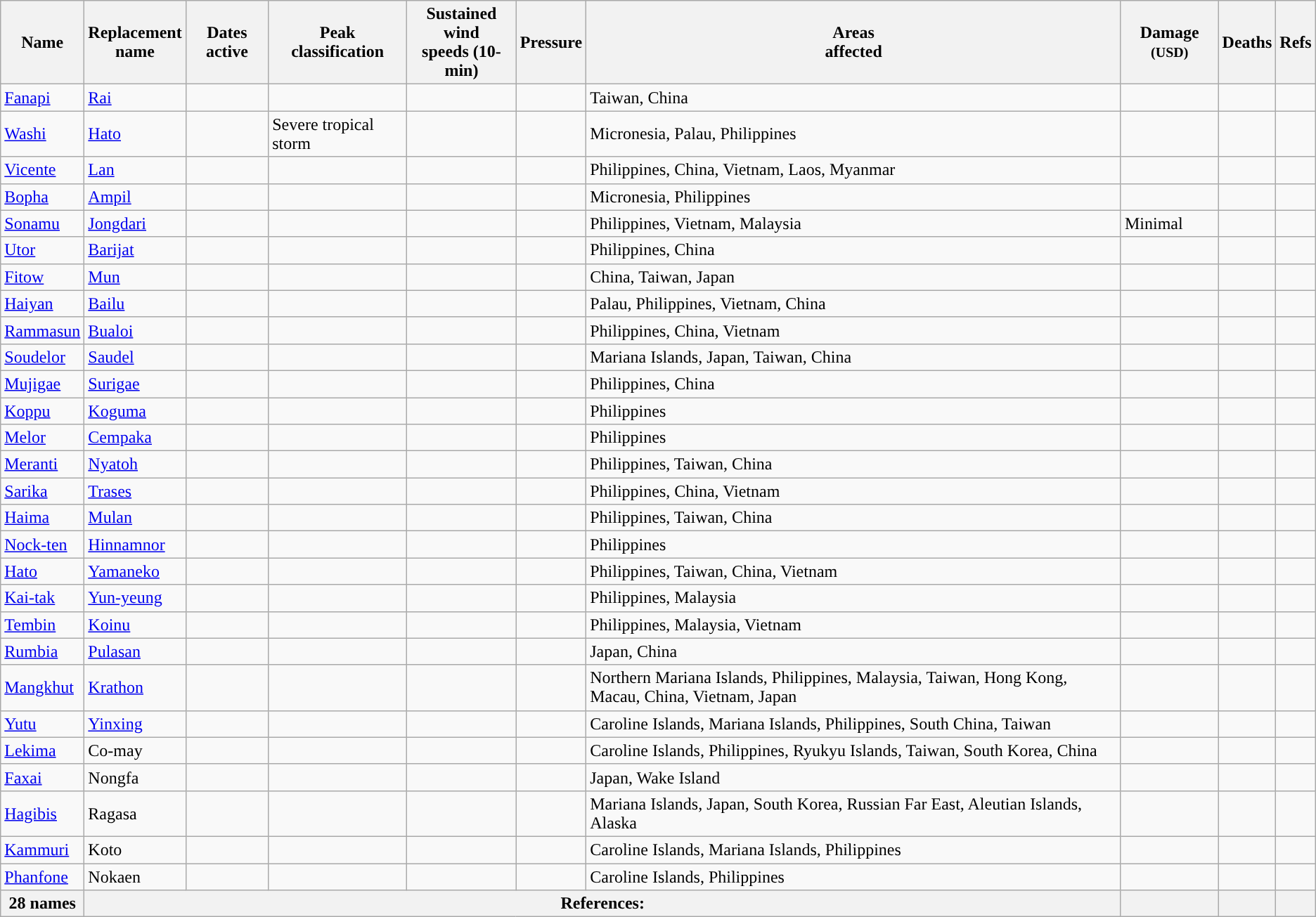<table class="wikitable sortable">
<tr>
<th scope="col">Name</th>
<th scope="col">Replacement<br>name</th>
<th scope="col">Dates active</th>
<th scope="col">Peak<br>classification</th>
<th scope="col">Sustained wind<br>speeds (10-min)</th>
<th scope="col">Pressure</th>
<th scope="col" class="unsortable">Areas<br>affected</th>
<th scope="col">Damage <small>(USD)</small></th>
<th scope="col">Deaths</th>
<th scope="col" class="unsortable">Refs</th>
</tr>
<tr>
<td><a href='#'>Fanapi</a></td>
<td><a href='#'>Rai</a></td>
<td></td>
<td></td>
<td></td>
<td></td>
<td>Taiwan, China</td>
<td></td>
<td></td>
<td></td>
</tr>
<tr>
<td><a href='#'>Washi</a></td>
<td><a href='#'>Hato</a></td>
<td></td>
<td>Severe tropical storm</td>
<td></td>
<td></td>
<td>Micronesia, Palau, Philippines</td>
<td></td>
<td></td>
<td></td>
</tr>
<tr>
<td><a href='#'>Vicente</a></td>
<td><a href='#'>Lan</a></td>
<td></td>
<td></td>
<td></td>
<td></td>
<td>Philippines, China, Vietnam, Laos, Myanmar</td>
<td></td>
<td></td>
<td></td>
</tr>
<tr>
<td><a href='#'>Bopha</a></td>
<td><a href='#'>Ampil</a></td>
<td></td>
<td></td>
<td></td>
<td></td>
<td>Micronesia, Philippines</td>
<td></td>
<td></td>
<td></td>
</tr>
<tr>
<td><a href='#'>Sonamu</a></td>
<td><a href='#'>Jongdari</a></td>
<td></td>
<td></td>
<td></td>
<td></td>
<td>Philippines, Vietnam, Malaysia</td>
<td> Minimal</td>
<td></td>
<td></td>
</tr>
<tr>
<td><a href='#'>Utor</a></td>
<td><a href='#'>Barijat</a></td>
<td></td>
<td></td>
<td></td>
<td></td>
<td>Philippines, China</td>
<td></td>
<td></td>
<td></td>
</tr>
<tr>
<td><a href='#'>Fitow</a></td>
<td><a href='#'>Mun</a></td>
<td></td>
<td></td>
<td></td>
<td></td>
<td>China, Taiwan, Japan</td>
<td></td>
<td></td>
<td></td>
</tr>
<tr>
<td><a href='#'>Haiyan</a></td>
<td><a href='#'>Bailu</a></td>
<td></td>
<td></td>
<td></td>
<td></td>
<td>Palau, Philippines, Vietnam, China</td>
<td></td>
<td></td>
<td></td>
</tr>
<tr>
<td><a href='#'>Rammasun</a></td>
<td><a href='#'>Bualoi</a></td>
<td></td>
<td></td>
<td></td>
<td></td>
<td>Philippines, China, Vietnam</td>
<td></td>
<td></td>
<td></td>
</tr>
<tr>
<td><a href='#'>Soudelor</a></td>
<td><a href='#'>Saudel</a></td>
<td></td>
<td></td>
<td></td>
<td></td>
<td>Mariana Islands, Japan, Taiwan, China</td>
<td></td>
<td></td>
<td></td>
</tr>
<tr>
<td><a href='#'>Mujigae</a></td>
<td><a href='#'>Surigae</a></td>
<td></td>
<td></td>
<td></td>
<td></td>
<td>Philippines, China</td>
<td></td>
<td></td>
<td></td>
</tr>
<tr>
<td><a href='#'>Koppu</a></td>
<td><a href='#'>Koguma</a></td>
<td></td>
<td></td>
<td></td>
<td></td>
<td>Philippines</td>
<td></td>
<td></td>
<td></td>
</tr>
<tr>
<td><a href='#'>Melor</a></td>
<td><a href='#'>Cempaka</a></td>
<td></td>
<td></td>
<td></td>
<td></td>
<td>Philippines</td>
<td></td>
<td></td>
<td></td>
</tr>
<tr>
<td><a href='#'>Meranti</a></td>
<td><a href='#'>Nyatoh</a></td>
<td></td>
<td></td>
<td></td>
<td></td>
<td>Philippines, Taiwan, China</td>
<td></td>
<td></td>
<td></td>
</tr>
<tr>
<td><a href='#'>Sarika</a></td>
<td><a href='#'>Trases</a></td>
<td></td>
<td></td>
<td></td>
<td></td>
<td>Philippines, China, Vietnam</td>
<td></td>
<td></td>
<td></td>
</tr>
<tr>
<td><a href='#'>Haima</a></td>
<td><a href='#'>Mulan</a></td>
<td></td>
<td></td>
<td></td>
<td></td>
<td>Philippines, Taiwan, China</td>
<td></td>
<td></td>
<td></td>
</tr>
<tr>
<td><a href='#'>Nock-ten</a></td>
<td><a href='#'>Hinnamnor</a></td>
<td></td>
<td></td>
<td></td>
<td></td>
<td>Philippines</td>
<td></td>
<td></td>
<td></td>
</tr>
<tr>
<td><a href='#'>Hato</a></td>
<td><a href='#'>Yamaneko</a></td>
<td></td>
<td></td>
<td></td>
<td></td>
<td>Philippines, Taiwan, China, Vietnam</td>
<td></td>
<td></td>
<td></td>
</tr>
<tr>
<td><a href='#'>Kai-tak</a></td>
<td><a href='#'>Yun-yeung</a></td>
<td></td>
<td></td>
<td></td>
<td></td>
<td>Philippines, Malaysia</td>
<td></td>
<td></td>
<td></td>
</tr>
<tr>
<td><a href='#'>Tembin</a></td>
<td><a href='#'>Koinu</a></td>
<td></td>
<td></td>
<td></td>
<td></td>
<td>Philippines, Malaysia, Vietnam</td>
<td></td>
<td></td>
<td></td>
</tr>
<tr>
<td><a href='#'>Rumbia</a></td>
<td><a href='#'>Pulasan</a></td>
<td></td>
<td></td>
<td></td>
<td></td>
<td>Japan, China</td>
<td></td>
<td></td>
<td></td>
</tr>
<tr>
<td><a href='#'>Mangkhut</a></td>
<td><a href='#'>Krathon</a></td>
<td></td>
<td></td>
<td></td>
<td></td>
<td>Northern Mariana Islands, Philippines, Malaysia, Taiwan, Hong Kong, Macau, China, Vietnam, Japan</td>
<td></td>
<td></td>
<td></td>
</tr>
<tr>
<td><a href='#'>Yutu</a></td>
<td><a href='#'>Yinxing</a></td>
<td></td>
<td></td>
<td></td>
<td></td>
<td>Caroline Islands, Mariana Islands, Philippines, South China, Taiwan</td>
<td></td>
<td></td>
<td></td>
</tr>
<tr>
<td><a href='#'>Lekima</a></td>
<td>Co-may</td>
<td></td>
<td></td>
<td></td>
<td></td>
<td>Caroline Islands, Philippines, Ryukyu Islands, Taiwan, South Korea, China</td>
<td></td>
<td></td>
<td></td>
</tr>
<tr>
<td><a href='#'>Faxai</a></td>
<td>Nongfa</td>
<td></td>
<td></td>
<td></td>
<td></td>
<td>Japan, Wake Island</td>
<td></td>
<td></td>
<td></td>
</tr>
<tr>
<td><a href='#'>Hagibis</a></td>
<td>Ragasa</td>
<td></td>
<td></td>
<td></td>
<td></td>
<td>Mariana Islands, Japan, South Korea, Russian Far East, Aleutian Islands, Alaska</td>
<td></td>
<td></td>
<td></td>
</tr>
<tr>
<td><a href='#'>Kammuri</a></td>
<td>Koto</td>
<td></td>
<td></td>
<td></td>
<td></td>
<td>Caroline Islands, Mariana Islands, Philippines</td>
<td></td>
<td></td>
<td></td>
</tr>
<tr>
<td><a href='#'>Phanfone</a></td>
<td>Nokaen</td>
<td></td>
<td></td>
<td></td>
<td></td>
<td>Caroline Islands, Philippines</td>
<td></td>
<td></td>
<td></td>
</tr>
<tr class="sortbottom">
<th>28 names</th>
<th colspan=6>References:</th>
<th></th>
<th></th>
<th></th>
</tr>
</table>
